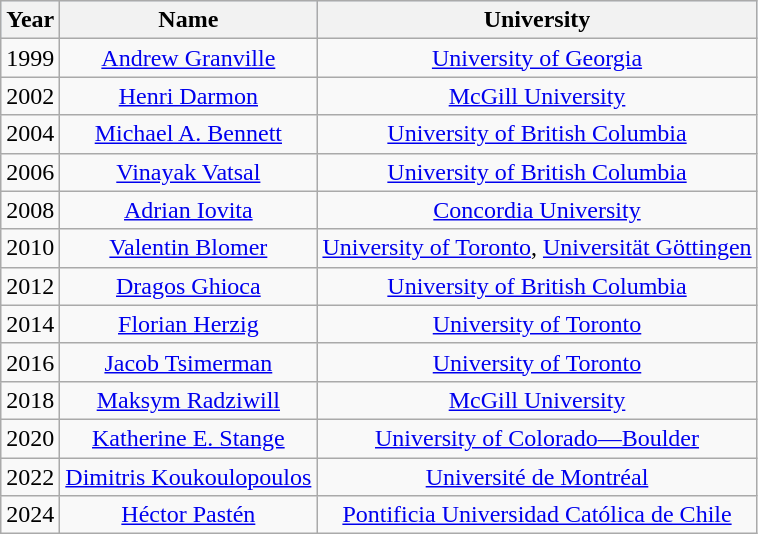<table class="wikitable" style="text-align: center;">
<tr bgcolor="#d1e4fd">
<th>Year</th>
<th>Name</th>
<th>University</th>
</tr>
<tr>
<td>1999</td>
<td><a href='#'>Andrew Granville</a></td>
<td><a href='#'>University of Georgia</a></td>
</tr>
<tr>
<td>2002</td>
<td><a href='#'>Henri Darmon</a></td>
<td><a href='#'>McGill University</a></td>
</tr>
<tr>
<td>2004</td>
<td><a href='#'>Michael A. Bennett</a></td>
<td><a href='#'>University of British Columbia</a></td>
</tr>
<tr>
<td>2006</td>
<td><a href='#'>Vinayak Vatsal</a></td>
<td><a href='#'>University of British Columbia</a></td>
</tr>
<tr>
<td>2008</td>
<td><a href='#'>Adrian Iovita</a></td>
<td><a href='#'>Concordia University</a></td>
</tr>
<tr>
<td>2010</td>
<td><a href='#'>Valentin Blomer</a></td>
<td><a href='#'>University of Toronto</a>, <a href='#'>Universität Göttingen</a></td>
</tr>
<tr>
<td>2012</td>
<td><a href='#'>Dragos Ghioca</a></td>
<td><a href='#'>University of British Columbia</a></td>
</tr>
<tr>
<td>2014</td>
<td><a href='#'>Florian Herzig</a></td>
<td><a href='#'>University of Toronto</a></td>
</tr>
<tr>
<td>2016</td>
<td><a href='#'>Jacob Tsimerman</a></td>
<td><a href='#'>University of Toronto</a></td>
</tr>
<tr>
<td>2018</td>
<td><a href='#'>Maksym Radziwill</a></td>
<td><a href='#'>McGill University</a></td>
</tr>
<tr>
<td>2020</td>
<td><a href='#'>Katherine E. Stange</a></td>
<td><a href='#'>University of Colorado—Boulder</a></td>
</tr>
<tr>
<td>2022</td>
<td><a href='#'>Dimitris Koukoulopoulos</a></td>
<td><a href='#'>Université de Montréal</a></td>
</tr>
<tr>
<td>2024</td>
<td><a href='#'>Héctor Pastén</a></td>
<td><a href='#'>Pontificia Universidad Católica de Chile</a></td>
</tr>
</table>
